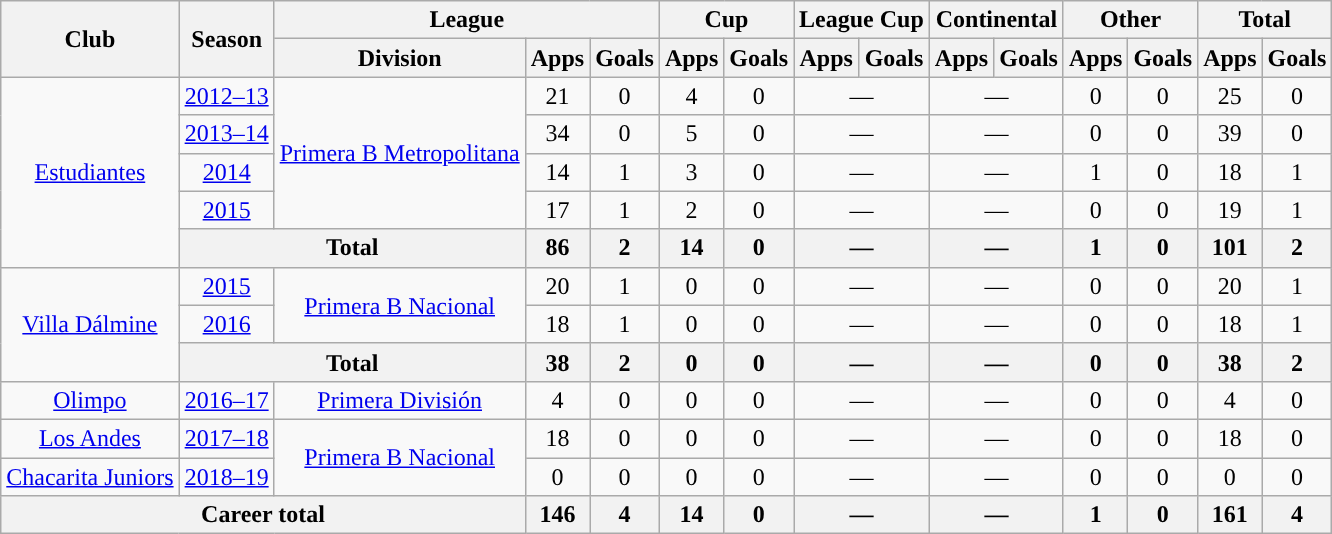<table class="wikitable" style="text-align:center">
<tr>
<th rowspan="2">Club</th>
<th rowspan="2">Season</th>
<th colspan="3">League</th>
<th colspan="2">Cup</th>
<th colspan="2">League Cup</th>
<th colspan="2">Continental</th>
<th colspan="2">Other</th>
<th colspan="2">Total</th>
</tr>
<tr>
<th>Division</th>
<th>Apps</th>
<th>Goals</th>
<th>Apps</th>
<th>Goals</th>
<th>Apps</th>
<th>Goals</th>
<th>Apps</th>
<th>Goals</th>
<th>Apps</th>
<th>Goals</th>
<th>Apps</th>
<th>Goals</th>
</tr>
<tr>
<td rowspan="5"><a href='#'>Estudiantes</a></td>
<td><a href='#'>2012–13</a></td>
<td rowspan="4"><a href='#'>Primera B Metropolitana</a></td>
<td>21</td>
<td>0</td>
<td>4</td>
<td>0</td>
<td colspan="2">—</td>
<td colspan="2">—</td>
<td>0</td>
<td>0</td>
<td>25</td>
<td>0</td>
</tr>
<tr>
<td><a href='#'>2013–14</a></td>
<td>34</td>
<td>0</td>
<td>5</td>
<td>0</td>
<td colspan="2">—</td>
<td colspan="2">—</td>
<td>0</td>
<td>0</td>
<td>39</td>
<td>0</td>
</tr>
<tr>
<td><a href='#'>2014</a></td>
<td>14</td>
<td>1</td>
<td>3</td>
<td>0</td>
<td colspan="2">—</td>
<td colspan="2">—</td>
<td>1</td>
<td>0</td>
<td>18</td>
<td>1</td>
</tr>
<tr>
<td><a href='#'>2015</a></td>
<td>17</td>
<td>1</td>
<td>2</td>
<td>0</td>
<td colspan="2">—</td>
<td colspan="2">—</td>
<td>0</td>
<td>0</td>
<td>19</td>
<td>1</td>
</tr>
<tr>
<th colspan="2">Total</th>
<th>86</th>
<th>2</th>
<th>14</th>
<th>0</th>
<th colspan="2">—</th>
<th colspan="2">—</th>
<th>1</th>
<th>0</th>
<th>101</th>
<th>2</th>
</tr>
<tr>
<td rowspan="3"><a href='#'>Villa Dálmine</a></td>
<td><a href='#'>2015</a></td>
<td rowspan="2"><a href='#'>Primera B Nacional</a></td>
<td>20</td>
<td>1</td>
<td>0</td>
<td>0</td>
<td colspan="2">—</td>
<td colspan="2">—</td>
<td>0</td>
<td>0</td>
<td>20</td>
<td>1</td>
</tr>
<tr>
<td><a href='#'>2016</a></td>
<td>18</td>
<td>1</td>
<td>0</td>
<td>0</td>
<td colspan="2">—</td>
<td colspan="2">—</td>
<td>0</td>
<td>0</td>
<td>18</td>
<td>1</td>
</tr>
<tr>
<th colspan="2">Total</th>
<th>38</th>
<th>2</th>
<th>0</th>
<th>0</th>
<th colspan="2">—</th>
<th colspan="2">—</th>
<th>0</th>
<th>0</th>
<th>38</th>
<th>2</th>
</tr>
<tr>
<td rowspan="1"><a href='#'>Olimpo</a></td>
<td><a href='#'>2016–17</a></td>
<td rowspan="1"><a href='#'>Primera División</a></td>
<td>4</td>
<td>0</td>
<td>0</td>
<td>0</td>
<td colspan="2">—</td>
<td colspan="2">—</td>
<td>0</td>
<td>0</td>
<td>4</td>
<td>0</td>
</tr>
<tr>
<td rowspan="1"><a href='#'>Los Andes</a></td>
<td><a href='#'>2017–18</a></td>
<td rowspan="2"><a href='#'>Primera B Nacional</a></td>
<td>18</td>
<td>0</td>
<td>0</td>
<td>0</td>
<td colspan="2">—</td>
<td colspan="2">—</td>
<td>0</td>
<td>0</td>
<td>18</td>
<td>0</td>
</tr>
<tr>
<td rowspan="1"><a href='#'>Chacarita Juniors</a></td>
<td><a href='#'>2018–19</a></td>
<td>0</td>
<td>0</td>
<td>0</td>
<td>0</td>
<td colspan="2">—</td>
<td colspan="2">—</td>
<td>0</td>
<td>0</td>
<td>0</td>
<td>0</td>
</tr>
<tr>
<th colspan="3">Career total</th>
<th>146</th>
<th>4</th>
<th>14</th>
<th>0</th>
<th colspan="2">—</th>
<th colspan="2">—</th>
<th>1</th>
<th>0</th>
<th>161</th>
<th>4</th>
</tr>
</table>
